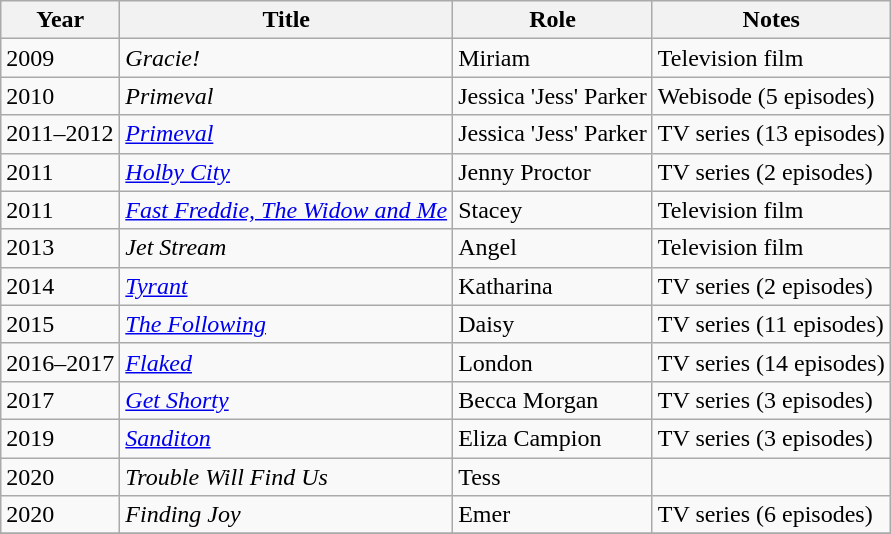<table class="wikitable sortable">
<tr>
<th>Year</th>
<th>Title</th>
<th>Role</th>
<th class=unsortable>Notes</th>
</tr>
<tr>
<td>2009</td>
<td><em>Gracie!</em></td>
<td>Miriam</td>
<td>Television film</td>
</tr>
<tr>
<td>2010</td>
<td><em>Primeval</em></td>
<td>Jessica 'Jess' Parker</td>
<td>Webisode (5 episodes)</td>
</tr>
<tr>
<td>2011–2012</td>
<td><em><a href='#'>Primeval</a></em></td>
<td>Jessica 'Jess' Parker</td>
<td>TV series (13 episodes)</td>
</tr>
<tr>
<td>2011</td>
<td><em><a href='#'>Holby City</a></em></td>
<td>Jenny Proctor</td>
<td>TV series (2 episodes)</td>
</tr>
<tr>
<td>2011</td>
<td><em><a href='#'>Fast Freddie, The Widow and Me</a></em></td>
<td>Stacey</td>
<td>Television film</td>
</tr>
<tr>
<td>2013</td>
<td><em>Jet Stream</em></td>
<td>Angel</td>
<td>Television film</td>
</tr>
<tr>
<td>2014</td>
<td><em><a href='#'>Tyrant</a></em></td>
<td>Katharina</td>
<td>TV series (2 episodes)</td>
</tr>
<tr>
<td>2015</td>
<td><em><a href='#'>The Following</a></em></td>
<td>Daisy</td>
<td>TV series (11 episodes)</td>
</tr>
<tr>
<td>2016–2017</td>
<td><em><a href='#'>Flaked</a></em></td>
<td>London</td>
<td>TV series (14 episodes)</td>
</tr>
<tr>
<td>2017</td>
<td><em><a href='#'>Get Shorty</a></em></td>
<td>Becca Morgan</td>
<td>TV series (3 episodes)</td>
</tr>
<tr>
<td>2019</td>
<td><em><a href='#'>Sanditon</a></em></td>
<td>Eliza Campion</td>
<td>TV series (3 episodes)</td>
</tr>
<tr>
<td>2020</td>
<td><em>Trouble Will Find Us</em></td>
<td>Tess</td>
<td></td>
</tr>
<tr>
<td>2020</td>
<td><em>Finding Joy</em></td>
<td>Emer</td>
<td>TV series (6 episodes)</td>
</tr>
<tr>
</tr>
</table>
